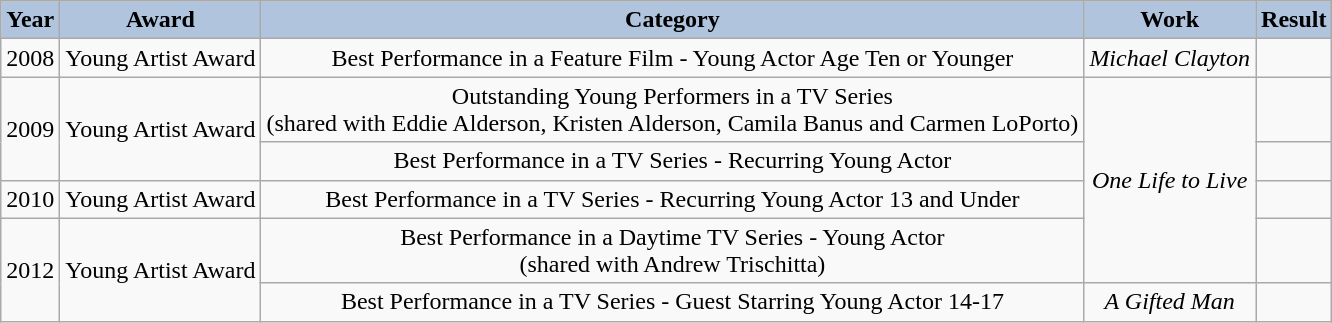<table class="wikitable sortable" rowspan=5; style="text-align: center;">
<tr>
<th style="background:#B0C4DE;text-align:center;">Year</th>
<th style="background:#B0C4DE;text-align:center;">Award</th>
<th style="background:#B0C4DE;text-align:center;">Category</th>
<th style="background:#B0C4DE;text-align:center;">Work</th>
<th style="background:#B0C4DE;text-align:center;">Result</th>
</tr>
<tr>
<td>2008</td>
<td>Young Artist Award</td>
<td>Best Performance in a Feature Film - Young Actor Age Ten or Younger</td>
<td><em>Michael Clayton</em></td>
<td></td>
</tr>
<tr>
<td rowspan="2">2009</td>
<td rowspan="2">Young Artist Award</td>
<td>Outstanding Young Performers in a TV Series <br>(shared with Eddie Alderson, Kristen Alderson, Camila Banus and Carmen LoPorto)</td>
<td rowspan="4"><em>One Life to Live</em></td>
<td></td>
</tr>
<tr>
<td>Best Performance in a TV Series - Recurring Young Actor</td>
<td></td>
</tr>
<tr>
<td>2010</td>
<td>Young Artist Award</td>
<td>Best Performance in a TV Series - Recurring Young Actor 13 and Under</td>
<td></td>
</tr>
<tr>
<td rowspan="2">2012</td>
<td rowspan="2">Young Artist Award</td>
<td>Best Performance in a Daytime TV Series - Young Actor <br>(shared with Andrew Trischitta)</td>
<td></td>
</tr>
<tr>
<td>Best Performance in a TV Series - Guest Starring Young Actor 14-17</td>
<td><em>A Gifted Man</em></td>
<td></td>
</tr>
</table>
